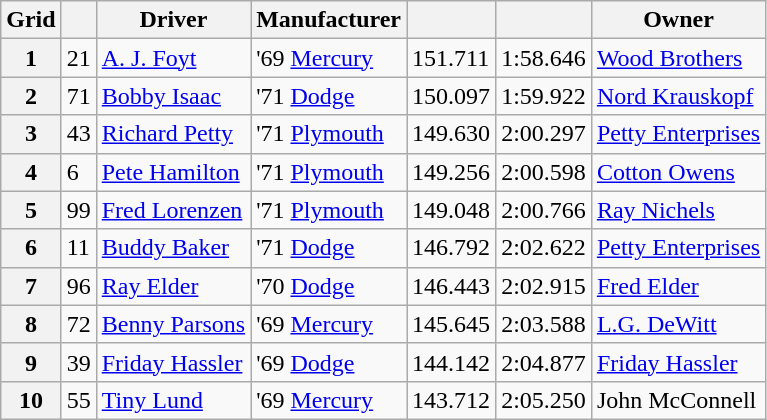<table class="wikitable">
<tr>
<th>Grid</th>
<th></th>
<th>Driver</th>
<th>Manufacturer</th>
<th></th>
<th></th>
<th>Owner</th>
</tr>
<tr>
<th>1</th>
<td>21</td>
<td><a href='#'>A. J. Foyt</a></td>
<td>'69 <a href='#'>Mercury</a></td>
<td>151.711</td>
<td>1:58.646</td>
<td><a href='#'>Wood Brothers</a></td>
</tr>
<tr>
<th>2</th>
<td>71</td>
<td><a href='#'>Bobby Isaac</a></td>
<td>'71 <a href='#'>Dodge</a></td>
<td>150.097</td>
<td>1:59.922</td>
<td><a href='#'>Nord Krauskopf</a></td>
</tr>
<tr>
<th>3</th>
<td>43</td>
<td><a href='#'>Richard Petty</a></td>
<td>'71 <a href='#'>Plymouth</a></td>
<td>149.630</td>
<td>2:00.297</td>
<td><a href='#'>Petty Enterprises</a></td>
</tr>
<tr>
<th>4</th>
<td>6</td>
<td><a href='#'>Pete Hamilton</a></td>
<td>'71 <a href='#'>Plymouth</a></td>
<td>149.256</td>
<td>2:00.598</td>
<td><a href='#'>Cotton Owens</a></td>
</tr>
<tr>
<th>5</th>
<td>99</td>
<td><a href='#'>Fred Lorenzen</a></td>
<td>'71 <a href='#'>Plymouth</a></td>
<td>149.048</td>
<td>2:00.766</td>
<td><a href='#'>Ray Nichels</a></td>
</tr>
<tr>
<th>6</th>
<td>11</td>
<td><a href='#'>Buddy Baker</a></td>
<td>'71 <a href='#'>Dodge</a></td>
<td>146.792</td>
<td>2:02.622</td>
<td><a href='#'>Petty Enterprises</a></td>
</tr>
<tr>
<th>7</th>
<td>96</td>
<td><a href='#'>Ray Elder</a></td>
<td>'70 <a href='#'>Dodge</a></td>
<td>146.443</td>
<td>2:02.915</td>
<td><a href='#'>Fred Elder</a></td>
</tr>
<tr>
<th>8</th>
<td>72</td>
<td><a href='#'>Benny Parsons</a></td>
<td>'69 <a href='#'>Mercury</a></td>
<td>145.645</td>
<td>2:03.588</td>
<td><a href='#'>L.G. DeWitt</a></td>
</tr>
<tr>
<th>9</th>
<td>39</td>
<td><a href='#'>Friday Hassler</a></td>
<td>'69 <a href='#'>Dodge</a></td>
<td>144.142</td>
<td>2:04.877</td>
<td><a href='#'>Friday Hassler</a></td>
</tr>
<tr>
<th>10</th>
<td>55</td>
<td><a href='#'>Tiny Lund</a></td>
<td>'69 <a href='#'>Mercury</a></td>
<td>143.712</td>
<td>2:05.250</td>
<td>John McConnell</td>
</tr>
</table>
